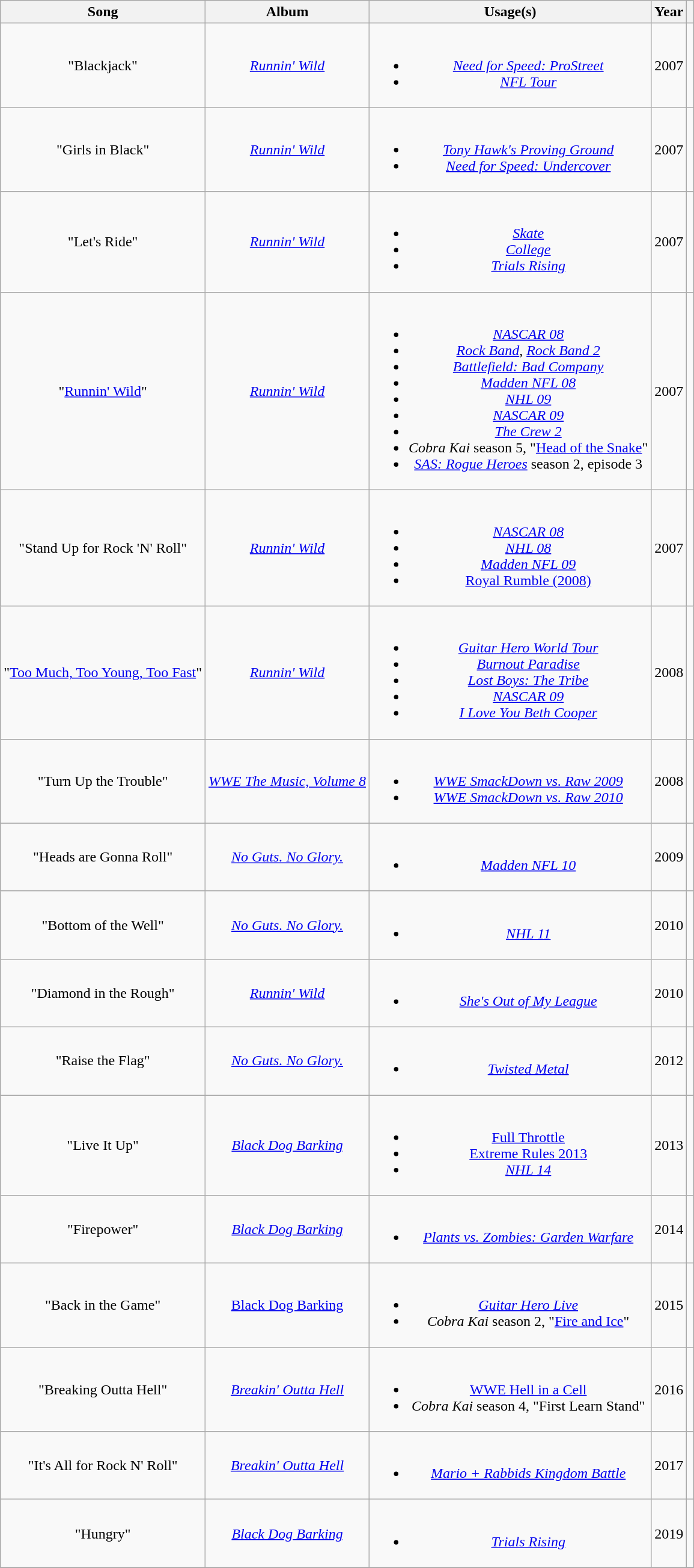<table class="wikitable sortable plainrowheaders" style="text-align:center;">
<tr>
<th scope="col">Song</th>
<th scope="col" class="unsortable">Album</th>
<th scope="col">Usage(s)</th>
<th scope="col">Year</th>
<th scope="col" class="unsortable"></th>
</tr>
<tr>
<td>"Blackjack"</td>
<td><em><a href='#'>Runnin' Wild</a></em></td>
<td><br><ul><li><em><a href='#'>Need for Speed: ProStreet</a></em></li><li><em><a href='#'>NFL Tour</a></em></li></ul></td>
<td>2007</td>
<td><br></td>
</tr>
<tr>
<td>"Girls in Black"</td>
<td><em><a href='#'>Runnin' Wild</a></em></td>
<td><br><ul><li><em><a href='#'>Tony Hawk's Proving Ground</a></em></li><li><em><a href='#'>Need for Speed: Undercover</a></em></li></ul></td>
<td>2007</td>
<td></td>
</tr>
<tr>
<td>"Let's Ride"</td>
<td><em><a href='#'>Runnin' Wild</a></em></td>
<td><br><ul><li><em><a href='#'>Skate</a></em></li><li><em><a href='#'>College</a></em></li><li><em><a href='#'>Trials Rising</a></em></li></ul></td>
<td>2007</td>
<td><br><br></td>
</tr>
<tr>
<td>"<a href='#'>Runnin' Wild</a>"</td>
<td><em><a href='#'>Runnin' Wild</a></em></td>
<td><br><ul><li><em><a href='#'>NASCAR 08</a></em></li><li><em><a href='#'>Rock Band</a></em>, <em><a href='#'>Rock Band 2</a></em></li><li><em><a href='#'>Battlefield: Bad Company</a></em></li><li><em><a href='#'>Madden NFL 08</a></em></li><li><em><a href='#'>NHL 09</a></em></li><li><em><a href='#'>NASCAR 09</a></em></li><li><em><a href='#'>The Crew 2</a></em></li><li><em>Cobra Kai</em> season 5, "<a href='#'>Head of the Snake</a>"</li><li><em><a href='#'>SAS: Rogue Heroes</a></em> season 2, episode 3</li></ul></td>
<td>2007</td>
<td><br><br><br><br><br><br><br></td>
</tr>
<tr>
<td>"Stand Up for Rock 'N' Roll"</td>
<td><em><a href='#'>Runnin' Wild</a></em></td>
<td><br><ul><li><em><a href='#'>NASCAR 08</a></em></li><li><em><a href='#'>NHL 08</a></em></li><li><em><a href='#'>Madden NFL 09</a></em></li><li><a href='#'>Royal Rumble (2008)</a></li></ul></td>
<td>2007</td>
<td><br><br><br></td>
</tr>
<tr>
<td>"<a href='#'>Too Much, Too Young, Too Fast</a>"</td>
<td><em><a href='#'>Runnin' Wild</a></em></td>
<td><br><ul><li><em><a href='#'>Guitar Hero World Tour</a></em></li><li><em><a href='#'>Burnout Paradise</a></em></li><li><em><a href='#'>Lost Boys: The Tribe</a></em></li><li><em><a href='#'>NASCAR 09</a></em></li><li><em><a href='#'>I Love You Beth Cooper</a></em></li></ul></td>
<td>2008</td>
<td><br><br><br></td>
</tr>
<tr>
<td>"Turn Up the Trouble"</td>
<td><em><a href='#'>WWE The Music, Volume 8</a></em></td>
<td><br><ul><li><em><a href='#'>WWE SmackDown vs. Raw 2009</a></em></li><li><em><a href='#'>WWE SmackDown vs. Raw 2010</a></em></li></ul></td>
<td>2008</td>
<td></td>
</tr>
<tr>
<td>"Heads are Gonna Roll"</td>
<td><em><a href='#'>No Guts. No Glory. </a></em></td>
<td><br><ul><li><em><a href='#'>Madden NFL 10</a></em></li></ul></td>
<td>2009</td>
<td></td>
</tr>
<tr>
<td>"Bottom of the Well"</td>
<td><em><a href='#'>No Guts. No Glory. </a></em></td>
<td><br><ul><li><em><a href='#'>NHL 11</a></em></li></ul></td>
<td>2010</td>
<td></td>
</tr>
<tr>
<td>"Diamond in the Rough"</td>
<td><em><a href='#'>Runnin' Wild</a></em></td>
<td><br><ul><li><em><a href='#'>She's Out of My League</a></em></li></ul></td>
<td>2010</td>
<td></td>
</tr>
<tr>
<td>"Raise the Flag"</td>
<td><em><a href='#'>No Guts. No Glory. </a></em></td>
<td><br><ul><li><em><a href='#'>Twisted Metal</a></em></li></ul></td>
<td>2012</td>
<td></td>
</tr>
<tr>
<td>"Live It Up"</td>
<td><em><a href='#'>Black Dog Barking</a></em></td>
<td><br><ul><li><a href='#'>Full Throttle</a></li><li><a href='#'>Extreme Rules 2013</a></li><li><em><a href='#'>NHL 14</a></em></li></ul></td>
<td>2013</td>
<td><br><br></td>
</tr>
<tr>
<td>"Firepower"</td>
<td><em><a href='#'>Black Dog Barking</a></em></td>
<td><br><ul><li><em><a href='#'>Plants vs. Zombies: Garden Warfare</a></em></li></ul></td>
<td>2014</td>
<td></td>
</tr>
<tr>
<td>"Back in the Game"</td>
<td><a href='#'>Black Dog Barking</a></td>
<td><br><ul><li><em><a href='#'>Guitar Hero Live</a></em></li><li><em>Cobra Kai</em> season 2, "<a href='#'>Fire and Ice</a>"</li></ul></td>
<td>2015</td>
<td><br></td>
</tr>
<tr>
<td>"Breaking Outta Hell"</td>
<td><em><a href='#'>Breakin' Outta Hell</a></em></td>
<td><br><ul><li><a href='#'>WWE Hell in a Cell</a></li><li><em>Cobra Kai</em> season 4, "First Learn Stand"</li></ul></td>
<td>2016</td>
<td></td>
</tr>
<tr>
<td>"It's All for Rock N' Roll"</td>
<td><em><a href='#'>Breakin' Outta Hell</a></em></td>
<td><br><ul><li><em><a href='#'>Mario + Rabbids Kingdom Battle</a></em></li></ul></td>
<td>2017</td>
<td></td>
</tr>
<tr>
<td>"Hungry"</td>
<td><em><a href='#'>Black Dog Barking</a></em></td>
<td><br><ul><li><em><a href='#'>Trials Rising</a></em></li></ul></td>
<td>2019</td>
<td></td>
</tr>
<tr>
</tr>
</table>
